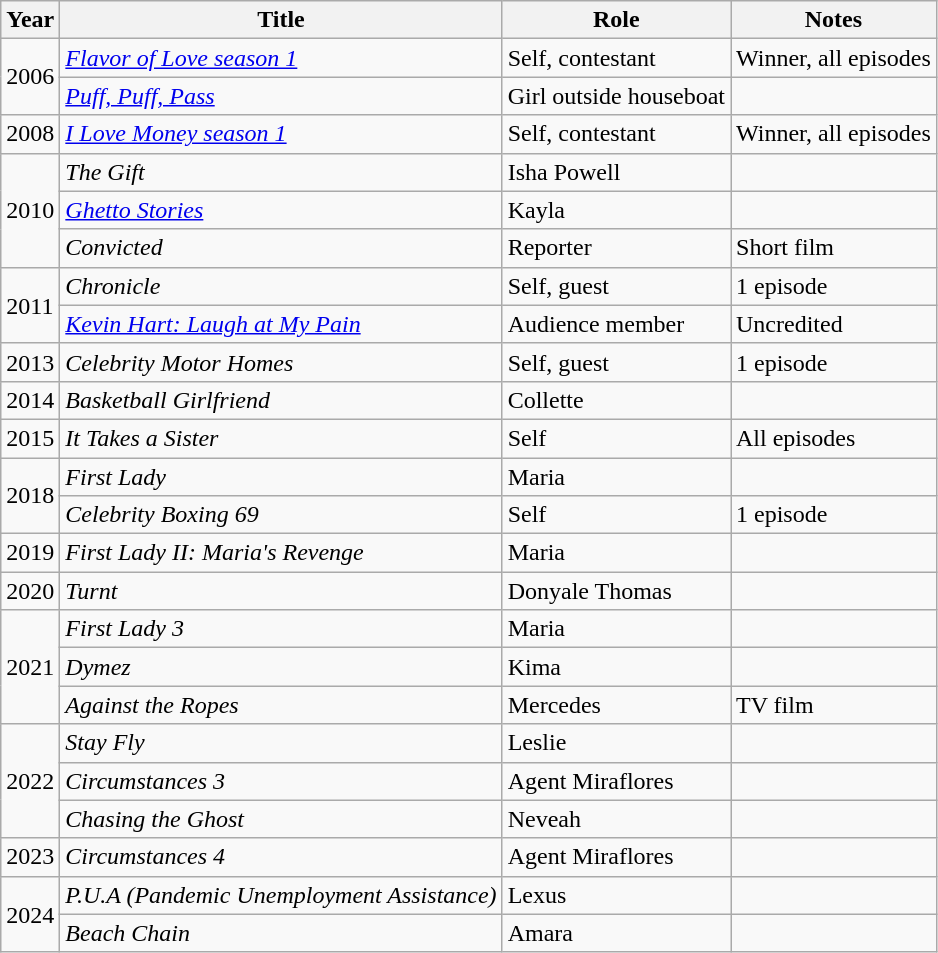<table class="wikitable">
<tr>
<th>Year</th>
<th>Title</th>
<th>Role</th>
<th>Notes</th>
</tr>
<tr>
<td rowspan="2">2006</td>
<td><em><a href='#'>Flavor of Love season 1</a></em></td>
<td>Self, contestant</td>
<td>Winner, all episodes</td>
</tr>
<tr>
<td><em><a href='#'>Puff, Puff, Pass</a></em></td>
<td>Girl outside houseboat</td>
<td></td>
</tr>
<tr>
<td>2008</td>
<td><em><a href='#'>I Love Money season 1</a></em></td>
<td>Self, contestant</td>
<td>Winner, all episodes</td>
</tr>
<tr>
<td rowspan="3">2010</td>
<td><em>The Gift</em></td>
<td>Isha Powell</td>
<td></td>
</tr>
<tr>
<td><em><a href='#'>Ghetto Stories</a></em></td>
<td>Kayla</td>
<td></td>
</tr>
<tr>
<td><em>Convicted</em></td>
<td>Reporter</td>
<td>Short film</td>
</tr>
<tr>
<td rowspan="2">2011</td>
<td><em>Chronicle</em></td>
<td>Self, guest</td>
<td>1 episode</td>
</tr>
<tr>
<td><em><a href='#'>Kevin Hart: Laugh at My Pain</a></em></td>
<td>Audience member</td>
<td>Uncredited</td>
</tr>
<tr>
<td>2013</td>
<td><em>Celebrity Motor Homes</em></td>
<td>Self, guest</td>
<td>1 episode</td>
</tr>
<tr>
<td>2014</td>
<td><em>Basketball Girlfriend</em></td>
<td>Collette</td>
<td></td>
</tr>
<tr>
<td>2015</td>
<td><em>It Takes a Sister</em></td>
<td>Self</td>
<td>All episodes</td>
</tr>
<tr>
<td rowspan="2">2018</td>
<td><em>First Lady</em></td>
<td>Maria</td>
<td></td>
</tr>
<tr>
<td><em>Celebrity Boxing 69</em></td>
<td>Self</td>
<td>1 episode</td>
</tr>
<tr>
<td>2019</td>
<td><em>First Lady II: Maria's Revenge</em></td>
<td>Maria</td>
<td></td>
</tr>
<tr>
<td>2020</td>
<td><em>Turnt</em></td>
<td>Donyale Thomas</td>
<td></td>
</tr>
<tr>
<td rowspan="3">2021</td>
<td><em>First Lady 3</em></td>
<td>Maria</td>
<td></td>
</tr>
<tr>
<td><em>Dymez</em></td>
<td>Kima</td>
<td></td>
</tr>
<tr>
<td><em>Against the Ropes</em></td>
<td>Mercedes</td>
<td>TV film</td>
</tr>
<tr>
<td rowspan="3">2022</td>
<td><em>Stay Fly</em></td>
<td>Leslie</td>
<td></td>
</tr>
<tr>
<td><em>Circumstances 3</em></td>
<td>Agent Miraflores</td>
<td></td>
</tr>
<tr>
<td><em>Chasing the Ghost</em></td>
<td>Neveah</td>
<td></td>
</tr>
<tr>
<td>2023</td>
<td><em>Circumstances 4</em></td>
<td>Agent Miraflores</td>
<td></td>
</tr>
<tr>
<td rowspan="2">2024</td>
<td><em>P.U.A (Pandemic Unemployment Assistance)</em></td>
<td>Lexus</td>
<td></td>
</tr>
<tr>
<td><em>Beach Chain</em></td>
<td>Amara</td>
<td></td>
</tr>
</table>
